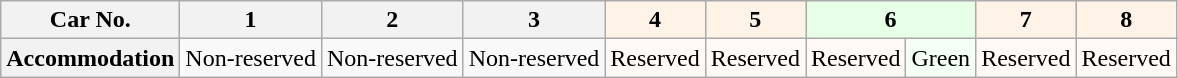<table class="wikitable">
<tr>
<th>Car No.</th>
<th>1</th>
<th>2</th>
<th>3</th>
<th style="background: #FFF2E6">4</th>
<th style="background: #FFF2E6">5</th>
<th style="background: #E6FFE6" colspan=2>6</th>
<th style="background: #FFF2E6">7</th>
<th style="background: #FFF2E6">8</th>
</tr>
<tr>
<th>Accommodation</th>
<td>Non-reserved</td>
<td>Non-reserved</td>
<td>Non-reserved</td>
<td style="background: #FFFAF5">Reserved</td>
<td style="background: #FFFAF5">Reserved</td>
<td style="background: #FFFAF5">Reserved</td>
<td style="background: #F5FFF5">Green</td>
<td style="background: #FFFAF5">Reserved</td>
<td style="background: #FFFAF5">Reserved</td>
</tr>
</table>
